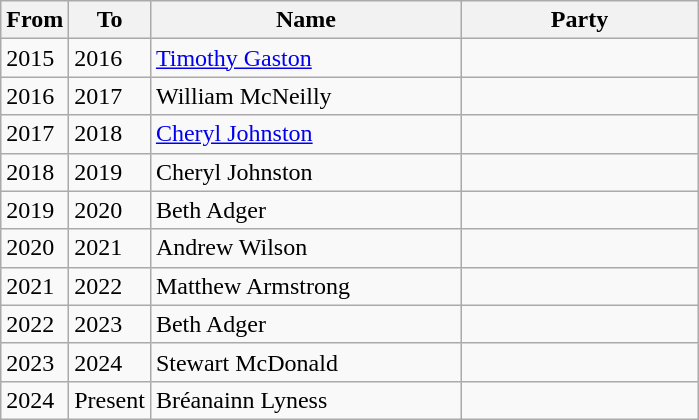<table class="wikitable sortable">
<tr>
<th>From</th>
<th>To</th>
<th scope="col" width="200">Name</th>
<th scope="col" width="150" colspan=2>Party</th>
</tr>
<tr>
<td>2015</td>
<td>2016</td>
<td><a href='#'>Timothy Gaston</a></td>
<td></td>
</tr>
<tr>
<td>2016</td>
<td>2017</td>
<td>William McNeilly</td>
<td></td>
</tr>
<tr>
<td>2017</td>
<td>2018</td>
<td><a href='#'>Cheryl Johnston</a></td>
<td></td>
</tr>
<tr>
<td>2018</td>
<td>2019</td>
<td>Cheryl Johnston</td>
<td></td>
</tr>
<tr>
<td>2019</td>
<td>2020</td>
<td>Beth Adger</td>
<td></td>
</tr>
<tr>
<td>2020</td>
<td>2021</td>
<td>Andrew Wilson</td>
<td></td>
</tr>
<tr>
<td>2021</td>
<td>2022</td>
<td>Matthew Armstrong</td>
<td></td>
</tr>
<tr>
<td>2022</td>
<td>2023</td>
<td>Beth Adger</td>
<td></td>
</tr>
<tr>
<td>2023</td>
<td>2024</td>
<td>Stewart McDonald</td>
<td></td>
</tr>
<tr>
<td>2024</td>
<td>Present</td>
<td>Bréanainn Lyness</td>
<td></td>
</tr>
</table>
